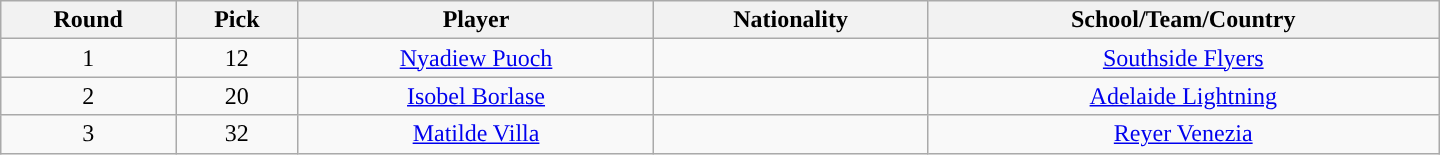<table class="wikitable" style="text-align:center; width:60em">
<tr>
<th>Round</th>
<th>Pick</th>
<th>Player</th>
<th>Nationality</th>
<th>School/Team/Country</th>
</tr>
<tr>
<td>1</td>
<td>12</td>
<td><a href='#'>Nyadiew Puoch</a></td>
<td></td>
<td><a href='#'>Southside Flyers</a> </td>
</tr>
<tr>
<td>2</td>
<td>20</td>
<td><a href='#'>Isobel Borlase</a></td>
<td></td>
<td><a href='#'>Adelaide Lightning</a> </td>
</tr>
<tr>
<td>3</td>
<td>32</td>
<td><a href='#'>Matilde Villa</a></td>
<td></td>
<td><a href='#'>Reyer Venezia</a> </td>
</tr>
</table>
